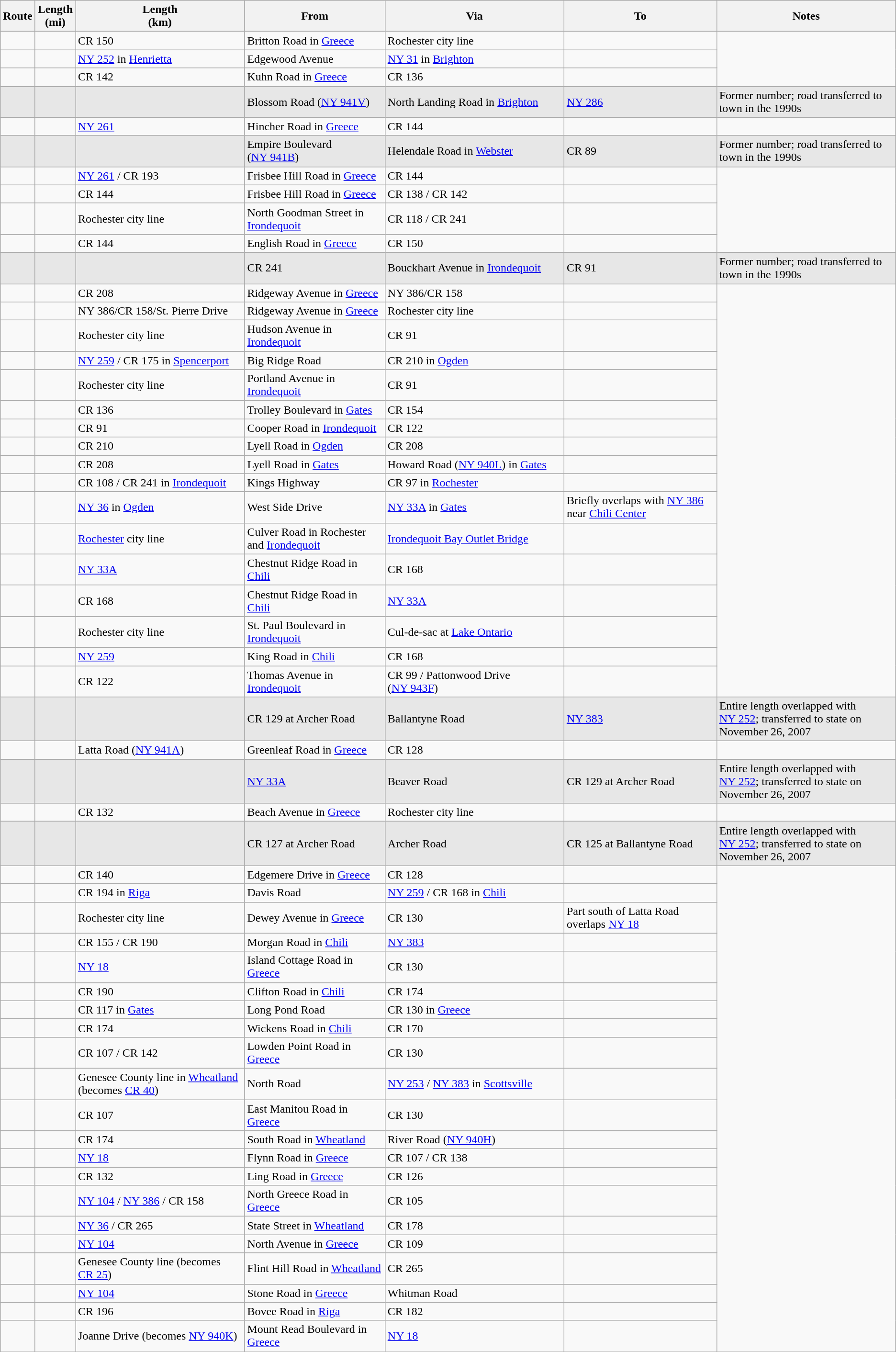<table class="wikitable sortable">
<tr>
<th>Route</th>
<th>Length<br>(mi)</th>
<th>Length<br>(km)</th>
<th class="unsortable">From</th>
<th class="unsortable" width=20%>Via</th>
<th class="unsortable">To</th>
<th class="unsortable" width=20%>Notes</th>
</tr>
<tr>
<td id="101"></td>
<td></td>
<td>CR 150</td>
<td>Britton Road in <a href='#'>Greece</a></td>
<td>Rochester city line</td>
<td></td>
</tr>
<tr>
<td id="102"></td>
<td></td>
<td><a href='#'>NY&nbsp;252</a> in <a href='#'>Henrietta</a></td>
<td>Edgewood Avenue</td>
<td><a href='#'>NY&nbsp;31</a> in <a href='#'>Brighton</a></td>
<td></td>
</tr>
<tr>
<td id="103"></td>
<td></td>
<td>CR 142</td>
<td>Kuhn Road in <a href='#'>Greece</a></td>
<td>CR 136</td>
<td></td>
</tr>
<tr style="background-color:#e7e7e7">
<td id="104"></td>
<td></td>
<td></td>
<td>Blossom Road (<a href='#'>NY&nbsp;941V</a>)</td>
<td>North Landing Road in <a href='#'>Brighton</a></td>
<td><a href='#'>NY&nbsp;286</a></td>
<td>Former number; road transferred to town in the 1990s</td>
</tr>
<tr>
<td id="105"></td>
<td></td>
<td><a href='#'>NY&nbsp;261</a></td>
<td>Hincher Road in <a href='#'>Greece</a></td>
<td>CR 144</td>
<td></td>
</tr>
<tr style="background-color:#e7e7e7">
<td id="106"></td>
<td></td>
<td></td>
<td>Empire Boulevard (<a href='#'>NY&nbsp;941B</a>)</td>
<td>Helendale Road in <a href='#'>Webster</a></td>
<td>CR 89</td>
<td>Former number; road transferred to town in the 1990s</td>
</tr>
<tr>
<td id="107-1"></td>
<td></td>
<td><a href='#'>NY&nbsp;261</a> / CR 193</td>
<td>Frisbee Hill Road in <a href='#'>Greece</a></td>
<td>CR 144</td>
<td></td>
</tr>
<tr>
<td id="107-2"></td>
<td></td>
<td>CR 144</td>
<td>Frisbee Hill Road in <a href='#'>Greece</a></td>
<td>CR 138 / CR 142</td>
<td></td>
</tr>
<tr>
<td id="108"></td>
<td></td>
<td>Rochester city line</td>
<td>North Goodman Street in <a href='#'>Irondequoit</a></td>
<td>CR 118 / CR 241</td>
<td></td>
</tr>
<tr>
<td id="109"></td>
<td></td>
<td>CR 144</td>
<td>English Road in <a href='#'>Greece</a></td>
<td>CR 150</td>
<td></td>
</tr>
<tr style="background-color:#e7e7e7">
<td id="110"></td>
<td></td>
<td></td>
<td>CR 241</td>
<td>Bouckhart Avenue in <a href='#'>Irondequoit</a></td>
<td>CR 91</td>
<td>Former number; road transferred to town in the 1990s</td>
</tr>
<tr>
<td id="111-1"></td>
<td></td>
<td>CR 208</td>
<td>Ridgeway Avenue in <a href='#'>Greece</a></td>
<td>NY 386/CR 158</td>
<td></td>
</tr>
<tr>
<td id="111-2"></td>
<td></td>
<td>NY 386/CR 158/St. Pierre Drive</td>
<td>Ridgeway Avenue in <a href='#'>Greece</a></td>
<td>Rochester city line</td>
<td></td>
</tr>
<tr>
<td id="112"></td>
<td></td>
<td>Rochester city line</td>
<td>Hudson Avenue in <a href='#'>Irondequoit</a></td>
<td>CR 91</td>
<td></td>
</tr>
<tr>
<td id="113"></td>
<td></td>
<td><a href='#'>NY&nbsp;259</a> / CR 175 in <a href='#'>Spencerport</a></td>
<td>Big Ridge Road</td>
<td>CR 210 in <a href='#'>Ogden</a></td>
<td></td>
</tr>
<tr>
<td id="114"></td>
<td></td>
<td>Rochester city line</td>
<td>Portland Avenue in <a href='#'>Irondequoit</a></td>
<td>CR 91</td>
<td></td>
</tr>
<tr>
<td id="115"></td>
<td></td>
<td>CR 136</td>
<td>Trolley Boulevard in <a href='#'>Gates</a></td>
<td>CR 154</td>
<td></td>
</tr>
<tr>
<td id="116"></td>
<td></td>
<td>CR 91</td>
<td>Cooper Road in <a href='#'>Irondequoit</a></td>
<td>CR 122</td>
<td></td>
</tr>
<tr>
<td id="117-1"></td>
<td></td>
<td>CR 210</td>
<td>Lyell Road in <a href='#'>Ogden</a></td>
<td>CR 208</td>
<td></td>
</tr>
<tr>
<td id="117-2"></td>
<td></td>
<td>CR 208</td>
<td>Lyell Road in <a href='#'>Gates</a></td>
<td>Howard Road (<a href='#'>NY&nbsp;940L</a>) in <a href='#'>Gates</a></td>
<td></td>
</tr>
<tr>
<td id="118"></td>
<td></td>
<td>CR 108 / CR 241 in <a href='#'>Irondequoit</a></td>
<td>Kings Highway</td>
<td>CR 97 in <a href='#'>Rochester</a></td>
<td></td>
</tr>
<tr>
<td id="119"></td>
<td></td>
<td><a href='#'>NY&nbsp;36</a> in <a href='#'>Ogden</a></td>
<td>West Side Drive</td>
<td><a href='#'>NY&nbsp;33A</a> in <a href='#'>Gates</a></td>
<td>Briefly overlaps with <a href='#'>NY&nbsp;386</a> near <a href='#'>Chili Center</a></td>
</tr>
<tr>
<td id="120"></td>
<td></td>
<td><a href='#'>Rochester</a> city line</td>
<td>Culver Road in Rochester and <a href='#'>Irondequoit</a></td>
<td><a href='#'>Irondequoit Bay Outlet Bridge</a></td>
<td></td>
</tr>
<tr>
<td id="121-1"></td>
<td></td>
<td><a href='#'>NY&nbsp;33A</a></td>
<td>Chestnut Ridge Road in <a href='#'>Chili</a></td>
<td>CR 168</td>
<td></td>
</tr>
<tr>
<td id="121-2"></td>
<td></td>
<td>CR 168</td>
<td>Chestnut Ridge Road in <a href='#'>Chili</a></td>
<td><a href='#'>NY 33A</a></td>
<td></td>
</tr>
<tr>
<td id="122"></td>
<td></td>
<td>Rochester city line</td>
<td>St. Paul Boulevard in <a href='#'>Irondequoit</a></td>
<td>Cul-de-sac at <a href='#'>Lake Ontario</a></td>
<td></td>
</tr>
<tr>
<td id="123"></td>
<td></td>
<td><a href='#'>NY&nbsp;259</a></td>
<td>King Road in <a href='#'>Chili</a></td>
<td>CR 168</td>
<td></td>
</tr>
<tr>
<td id="124"></td>
<td></td>
<td>CR 122</td>
<td>Thomas Avenue in <a href='#'>Irondequoit</a></td>
<td>CR 99 / Pattonwood Drive (<a href='#'>NY&nbsp;943F</a>)</td>
<td></td>
</tr>
<tr style="background-color:#e7e7e7">
<td id="125"></td>
<td></td>
<td></td>
<td>CR 129 at Archer Road</td>
<td>Ballantyne Road</td>
<td><a href='#'>NY&nbsp;383</a></td>
<td>Entire length overlapped with <a href='#'>NY&nbsp;252</a>; transferred to state on November 26, 2007</td>
</tr>
<tr>
<td id="126"></td>
<td></td>
<td>Latta Road (<a href='#'>NY&nbsp;941A</a>)</td>
<td>Greenleaf Road in <a href='#'>Greece</a></td>
<td>CR 128</td>
<td></td>
</tr>
<tr style="background-color:#e7e7e7">
<td id="127"></td>
<td></td>
<td></td>
<td><a href='#'>NY&nbsp;33A</a></td>
<td>Beaver Road</td>
<td>CR 129 at Archer Road</td>
<td>Entire length overlapped with <a href='#'>NY&nbsp;252</a>; transferred to state on November 26, 2007</td>
</tr>
<tr>
<td id="128"></td>
<td></td>
<td>CR 132</td>
<td>Beach Avenue in <a href='#'>Greece</a></td>
<td>Rochester city line</td>
<td></td>
</tr>
<tr style="background-color:#e7e7e7">
<td id="129"></td>
<td></td>
<td></td>
<td>CR 127 at Archer Road</td>
<td>Archer Road</td>
<td>CR 125 at Ballantyne Road</td>
<td>Entire length overlapped with <a href='#'>NY&nbsp;252</a>; transferred to state on November 26, 2007</td>
</tr>
<tr>
<td id="130"></td>
<td></td>
<td>CR 140</td>
<td>Edgemere Drive in <a href='#'>Greece</a></td>
<td>CR 128</td>
<td></td>
</tr>
<tr>
<td id="131"></td>
<td></td>
<td>CR 194 in <a href='#'>Riga</a></td>
<td>Davis Road</td>
<td><a href='#'>NY&nbsp;259</a> / CR 168 in <a href='#'>Chili</a></td>
<td></td>
</tr>
<tr>
<td id="132"></td>
<td></td>
<td>Rochester city line</td>
<td>Dewey Avenue in <a href='#'>Greece</a></td>
<td>CR 130</td>
<td>Part south of Latta Road overlaps <a href='#'>NY&nbsp;18</a></td>
</tr>
<tr>
<td id="133"></td>
<td></td>
<td>CR 155 / CR 190</td>
<td>Morgan Road in <a href='#'>Chili</a></td>
<td><a href='#'>NY&nbsp;383</a></td>
<td></td>
</tr>
<tr>
<td id="134"></td>
<td></td>
<td><a href='#'>NY&nbsp;18</a></td>
<td>Island Cottage Road in <a href='#'>Greece</a></td>
<td>CR 130</td>
<td></td>
</tr>
<tr>
<td id="135"></td>
<td></td>
<td>CR 190</td>
<td>Clifton Road in <a href='#'>Chili</a></td>
<td>CR 174</td>
<td></td>
</tr>
<tr>
<td id="136"></td>
<td></td>
<td>CR 117 in <a href='#'>Gates</a></td>
<td>Long Pond Road</td>
<td>CR 130 in <a href='#'>Greece</a></td>
<td></td>
</tr>
<tr>
<td id="137"></td>
<td></td>
<td>CR 174</td>
<td>Wickens Road in <a href='#'>Chili</a></td>
<td>CR 170</td>
<td></td>
</tr>
<tr>
<td id="138"></td>
<td></td>
<td>CR 107 / CR 142</td>
<td>Lowden Point Road in <a href='#'>Greece</a></td>
<td>CR 130</td>
<td></td>
</tr>
<tr>
<td id="139"></td>
<td></td>
<td>Genesee County line in <a href='#'>Wheatland</a> (becomes <a href='#'>CR 40</a>)</td>
<td>North Road</td>
<td><a href='#'>NY&nbsp;253</a> / <a href='#'>NY&nbsp;383</a> in <a href='#'>Scottsville</a></td>
<td></td>
</tr>
<tr>
<td id="140"></td>
<td></td>
<td>CR 107</td>
<td>East Manitou Road in <a href='#'>Greece</a></td>
<td>CR 130</td>
<td></td>
</tr>
<tr>
<td id="141"></td>
<td></td>
<td>CR 174</td>
<td>South Road in <a href='#'>Wheatland</a></td>
<td>River Road (<a href='#'>NY&nbsp;940H</a>)</td>
<td></td>
</tr>
<tr>
<td id="142"></td>
<td></td>
<td><a href='#'>NY&nbsp;18</a></td>
<td>Flynn Road in <a href='#'>Greece</a></td>
<td>CR 107 / CR 138</td>
<td></td>
</tr>
<tr>
<td id="143"></td>
<td></td>
<td>CR 132</td>
<td>Ling Road in <a href='#'>Greece</a></td>
<td>CR 126</td>
<td></td>
</tr>
<tr>
<td id="144"></td>
<td></td>
<td><a href='#'>NY&nbsp;104</a> / <a href='#'>NY&nbsp;386</a> / CR 158</td>
<td>North Greece Road in <a href='#'>Greece</a></td>
<td>CR 105</td>
<td></td>
</tr>
<tr>
<td id="145"></td>
<td></td>
<td><a href='#'>NY&nbsp;36</a> / CR 265</td>
<td>State Street in <a href='#'>Wheatland</a></td>
<td>CR 178</td>
<td></td>
</tr>
<tr>
<td id="146"></td>
<td></td>
<td><a href='#'>NY&nbsp;104</a></td>
<td>North Avenue in <a href='#'>Greece</a></td>
<td>CR 109</td>
<td></td>
</tr>
<tr>
<td id="147"></td>
<td></td>
<td>Genesee County line (becomes <a href='#'>CR 25</a>)</td>
<td>Flint Hill Road in <a href='#'>Wheatland</a></td>
<td>CR 265</td>
<td></td>
</tr>
<tr>
<td id="148"></td>
<td></td>
<td><a href='#'>NY&nbsp;104</a></td>
<td>Stone Road in <a href='#'>Greece</a></td>
<td>Whitman Road</td>
<td></td>
</tr>
<tr>
<td id="149"></td>
<td></td>
<td>CR 196</td>
<td>Bovee Road in <a href='#'>Riga</a></td>
<td>CR 182</td>
<td></td>
</tr>
<tr>
<td id="150"></td>
<td></td>
<td>Joanne Drive (becomes <a href='#'>NY&nbsp;940K</a>)</td>
<td>Mount Read Boulevard in <a href='#'>Greece</a></td>
<td><a href='#'>NY&nbsp;18</a></td>
<td></td>
</tr>
</table>
